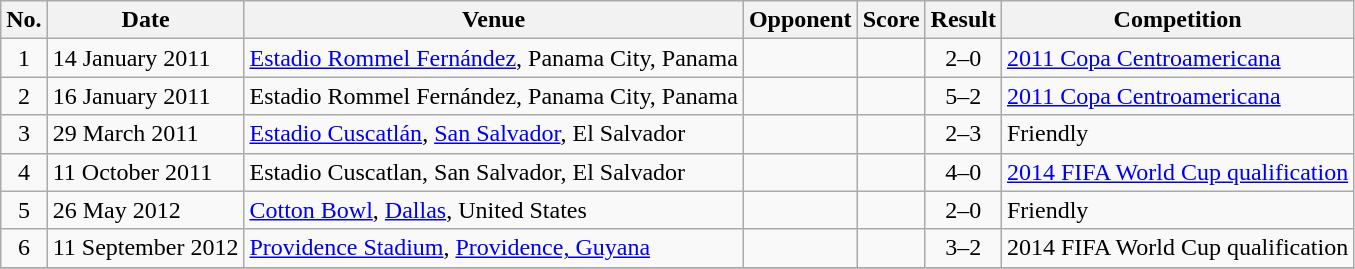<table class="wikitable sortable">
<tr>
<th scope="col">No.</th>
<th scope="col">Date</th>
<th scope="col">Venue</th>
<th scope="col">Opponent</th>
<th scope="col">Score</th>
<th scope="col">Result</th>
<th scope="col">Competition</th>
</tr>
<tr>
<td style="text-align:center">1</td>
<td>14 January 2011</td>
<td><a href='#'>Estadio Rommel Fernández</a>, Panama City, Panama</td>
<td></td>
<td></td>
<td style="text-align:center">2–0</td>
<td><a href='#'>2011 Copa Centroamericana</a></td>
</tr>
<tr>
<td style="text-align:center">2</td>
<td>16 January 2011</td>
<td>Estadio Rommel Fernández, Panama City, Panama</td>
<td></td>
<td></td>
<td style="text-align:center">5–2</td>
<td><a href='#'>2011 Copa Centroamericana</a></td>
</tr>
<tr>
<td style="text-align:center">3</td>
<td>29 March 2011</td>
<td><a href='#'>Estadio Cuscatlán</a>, <a href='#'>San Salvador</a>, El Salvador</td>
<td></td>
<td></td>
<td style="text-align:center">2–3</td>
<td>Friendly</td>
</tr>
<tr>
<td style="text-align:center">4</td>
<td>11 October 2011</td>
<td>Estadio Cuscatlan, San Salvador, El Salvador</td>
<td></td>
<td></td>
<td style="text-align:center">4–0</td>
<td><a href='#'>2014 FIFA World Cup qualification</a></td>
</tr>
<tr>
<td style="text-align:center">5</td>
<td>26 May 2012</td>
<td><a href='#'>Cotton Bowl</a>, <a href='#'>Dallas</a>, United States</td>
<td></td>
<td></td>
<td style="text-align:center">2–0</td>
<td>Friendly</td>
</tr>
<tr>
<td style="text-align:center">6</td>
<td>11 September 2012</td>
<td><a href='#'>Providence Stadium</a>, <a href='#'>Providence, Guyana</a></td>
<td></td>
<td></td>
<td style="text-align:center">3–2</td>
<td>2014 FIFA World Cup qualification</td>
</tr>
<tr>
</tr>
</table>
